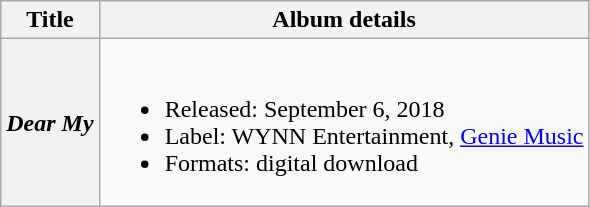<table class="wikitable">
<tr>
<th scope="col" rowspan="1">Title</th>
<th scope="col" rowspan="1">Album details</th>
</tr>
<tr>
<th scope="row"><em>Dear My</em></th>
<td><br><ul><li>Released: September 6, 2018</li><li>Label: WYNN Entertainment, <a href='#'>Genie Music</a></li><li>Formats: digital download</li></ul></td>
</tr>
</table>
